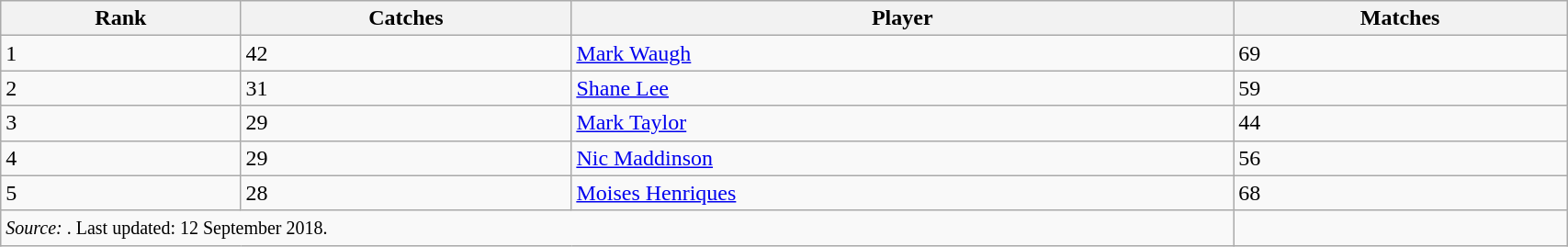<table class="wikitable" style="width:90%;">
<tr>
<th>Rank</th>
<th>Catches</th>
<th>Player</th>
<th>Matches</th>
</tr>
<tr>
<td>1</td>
<td>42</td>
<td><a href='#'>Mark Waugh</a></td>
<td>69</td>
</tr>
<tr>
<td>2</td>
<td>31</td>
<td><a href='#'>Shane Lee</a></td>
<td>59</td>
</tr>
<tr>
<td>3</td>
<td>29</td>
<td><a href='#'>Mark Taylor</a></td>
<td>44</td>
</tr>
<tr>
<td>4</td>
<td>29</td>
<td><a href='#'>Nic Maddinson</a></td>
<td>56</td>
</tr>
<tr>
<td>5</td>
<td>28</td>
<td><a href='#'>Moises Henriques</a></td>
<td>68</td>
</tr>
<tr>
<td colspan=3><small><em>Source: </em>. Last updated: 12 September 2018.</small></td>
</tr>
</table>
